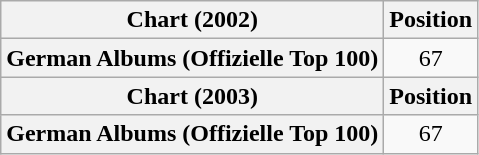<table class="wikitable plainrowheaders" style="text-align:center">
<tr>
<th scope="col">Chart (2002)</th>
<th scope="col">Position</th>
</tr>
<tr>
<th scope="row">German Albums (Offizielle Top 100)</th>
<td>67</td>
</tr>
<tr>
<th scope="col">Chart (2003)</th>
<th scope="col">Position</th>
</tr>
<tr>
<th scope="row">German Albums (Offizielle Top 100)</th>
<td>67</td>
</tr>
</table>
